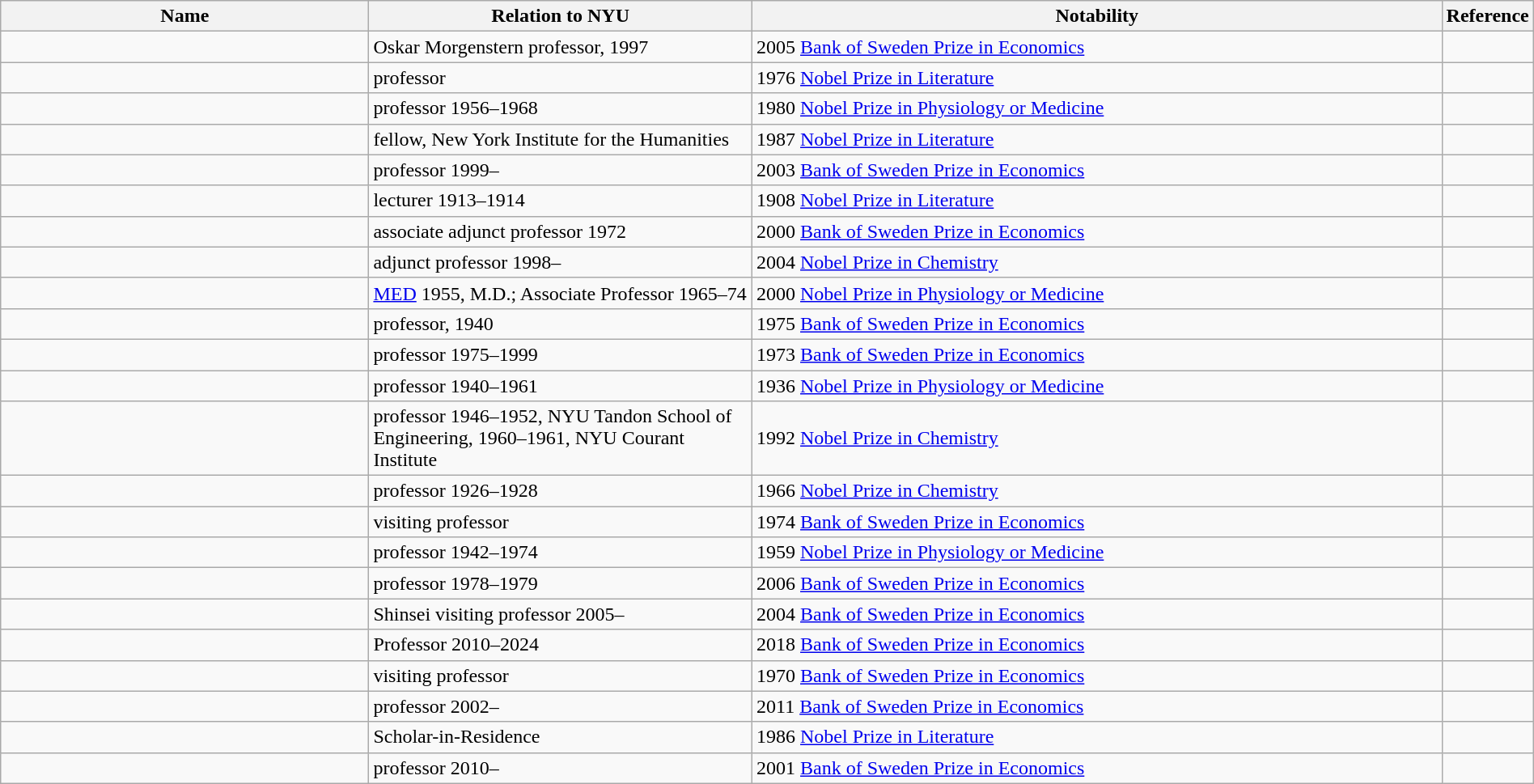<table class="wikitable sortable" style="width:100%">
<tr>
<th style="width:*;">Name</th>
<th style="width:25%;">Relation to NYU</th>
<th style="width:45%;">Notability</th>
<th style="width:5%;" class="unsortable">Reference</th>
</tr>
<tr>
<td></td>
<td>Oskar Morgenstern professor, 1997</td>
<td>2005 <a href='#'>Bank of Sweden Prize in Economics</a></td>
<td style="text-align:center;"></td>
</tr>
<tr>
<td></td>
<td>professor </td>
<td>1976 <a href='#'>Nobel Prize in Literature</a></td>
<td style="text-align:center;"></td>
</tr>
<tr>
<td></td>
<td>professor 1956–1968</td>
<td>1980 <a href='#'>Nobel Prize in Physiology or Medicine</a></td>
<td style="text-align:center;"></td>
</tr>
<tr>
<td></td>
<td>fellow, New York Institute for the Humanities</td>
<td>1987 <a href='#'>Nobel Prize in Literature</a></td>
<td style="text-align:center;"></td>
</tr>
<tr>
<td></td>
<td>professor 1999–</td>
<td>2003 <a href='#'>Bank of Sweden Prize in Economics</a></td>
<td style="text-align:center;"></td>
</tr>
<tr>
<td></td>
<td>lecturer 1913–1914</td>
<td>1908 <a href='#'>Nobel Prize in Literature</a></td>
<td style="text-align:center;"></td>
</tr>
<tr>
<td></td>
<td>associate adjunct professor 1972</td>
<td>2000 <a href='#'>Bank of Sweden Prize in Economics</a></td>
<td style="text-align:center;"></td>
</tr>
<tr>
<td></td>
<td>adjunct professor 1998–</td>
<td>2004 <a href='#'>Nobel Prize in Chemistry</a></td>
<td style="text-align:center;"></td>
</tr>
<tr>
<td></td>
<td><a href='#'>MED</a> 1955, M.D.; Associate Professor 1965–74</td>
<td>2000 <a href='#'>Nobel Prize in Physiology or Medicine</a></td>
<td style="text-align:center;"></td>
</tr>
<tr>
<td></td>
<td>professor, 1940</td>
<td>1975 <a href='#'>Bank of Sweden Prize in Economics</a></td>
<td style="text-align:center;"></td>
</tr>
<tr>
<td></td>
<td>professor 1975–1999 </td>
<td>1973 <a href='#'>Bank of Sweden Prize in Economics</a></td>
<td style="text-align:center;"></td>
</tr>
<tr>
<td></td>
<td>professor 1940–1961</td>
<td>1936 <a href='#'>Nobel Prize in Physiology or Medicine</a></td>
<td style="text-align:center;"></td>
</tr>
<tr>
<td></td>
<td>professor 1946–1952, NYU Tandon School of Engineering, 1960–1961, NYU Courant Institute</td>
<td>1992 <a href='#'>Nobel Prize in Chemistry</a></td>
<td style="text-align:center;"></td>
</tr>
<tr>
<td></td>
<td>professor 1926–1928</td>
<td>1966 <a href='#'>Nobel Prize in Chemistry</a></td>
<td style="text-align:center;"></td>
</tr>
<tr>
<td></td>
<td>visiting professor </td>
<td>1974 <a href='#'>Bank of Sweden Prize in Economics</a></td>
<td style="text-align:center;"></td>
</tr>
<tr>
<td></td>
<td>professor 1942–1974</td>
<td>1959 <a href='#'>Nobel Prize in Physiology or Medicine</a></td>
<td style="text-align:center;"></td>
</tr>
<tr>
<td></td>
<td>professor 1978–1979</td>
<td>2006 <a href='#'>Bank of Sweden Prize in Economics</a></td>
<td style="text-align:center;"></td>
</tr>
<tr>
<td></td>
<td>Shinsei visiting professor 2005–</td>
<td>2004 <a href='#'>Bank of Sweden Prize in Economics</a></td>
<td style="text-align:center;"></td>
</tr>
<tr>
<td></td>
<td>Professor 2010–2024</td>
<td>2018 <a href='#'>Bank of Sweden Prize in Economics</a></td>
<td style="text-align:center;"></td>
</tr>
<tr>
<td></td>
<td>visiting professor </td>
<td>1970 <a href='#'>Bank of Sweden Prize in Economics</a></td>
<td style="text-align:center;"></td>
</tr>
<tr>
<td></td>
<td>professor 2002–</td>
<td>2011 <a href='#'>Bank of Sweden Prize in Economics</a></td>
<td style="text-align:center;"></td>
</tr>
<tr>
<td></td>
<td>Scholar-in-Residence</td>
<td>1986 <a href='#'>Nobel Prize in Literature</a></td>
<td style="text-align:center;"></td>
</tr>
<tr>
<td></td>
<td>professor 2010–</td>
<td>2001 <a href='#'>Bank of Sweden Prize in Economics</a></td>
<td style="text-align:center;"></td>
</tr>
</table>
